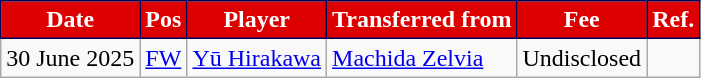<table class="wikitable plainrowheaders sortable">
<tr>
<th style="background:#DD0000;color:#ffffff;border:1px solid #000056">Date</th>
<th style="background:#DD0000;color:#ffffff;border:1px solid #000056">Pos</th>
<th style="background:#DD0000;color:#ffffff;border:1px solid #000056">Player</th>
<th style="background:#DD0000;color:#ffffff;border:1px solid #000056">Transferred from</th>
<th style="background:#DD0000;color:#ffffff;border:1px solid #000056">Fee</th>
<th style="background:#DD0000;color:#ffffff;border:1px solid #000056">Ref.</th>
</tr>
<tr>
<td>30 June 2025</td>
<td><a href='#'>FW</a></td>
<td> <a href='#'>Yū Hirakawa</a></td>
<td> <a href='#'>Machida Zelvia</a></td>
<td>Undisclosed</td>
<td></td>
</tr>
</table>
